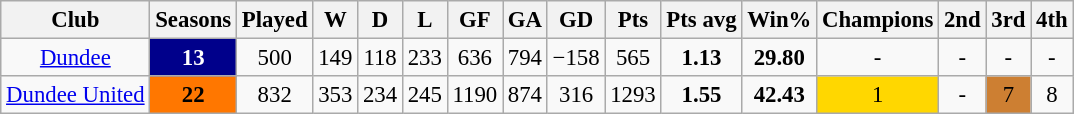<table class="wikitable sortable" style="text-align:center; font-size:95%">
<tr>
<th>Club</th>
<th>Seasons</th>
<th>Played</th>
<th>W</th>
<th>D</th>
<th>L</th>
<th>GF</th>
<th>GA</th>
<th>GD</th>
<th>Pts</th>
<th>Pts avg</th>
<th>Win%</th>
<th>Champions</th>
<th>2nd</th>
<th>3rd</th>
<th>4th</th>
</tr>
<tr>
<td><a href='#'>Dundee</a></td>
<td style="background:#00008B; text-align:center;color:white;"><strong>13</strong></td>
<td>500</td>
<td>149</td>
<td>118</td>
<td>233</td>
<td>636</td>
<td>794</td>
<td>−158</td>
<td>565</td>
<td><strong>1.13</strong></td>
<td><strong>29.80</strong></td>
<td>-</td>
<td>-</td>
<td>-</td>
<td>-</td>
</tr>
<tr>
<td><a href='#'>Dundee United</a></td>
<td style="background:#FF7700; text-align:center;color:black;"><strong>22</strong></td>
<td>832</td>
<td>353</td>
<td>234</td>
<td>245</td>
<td>1190</td>
<td>874</td>
<td>316</td>
<td>1293</td>
<td><strong>1.55</strong></td>
<td><strong>42.43</strong></td>
<td style="background:gold;">1</td>
<td>-</td>
<td style="background:#cd7f32;">7</td>
<td>8</td>
</tr>
</table>
